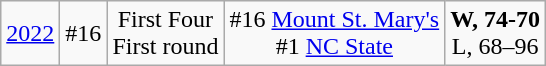<table class="wikitable">
<tr align="center">
<td><a href='#'>2022</a></td>
<td>#16</td>
<td>First Four<br>First round</td>
<td>#16 <a href='#'>Mount St. Mary's</a><br>#1 <a href='#'>NC State</a></td>
<td><strong>W, 74-70</strong><br>L, 68–96</td>
</tr>
</table>
